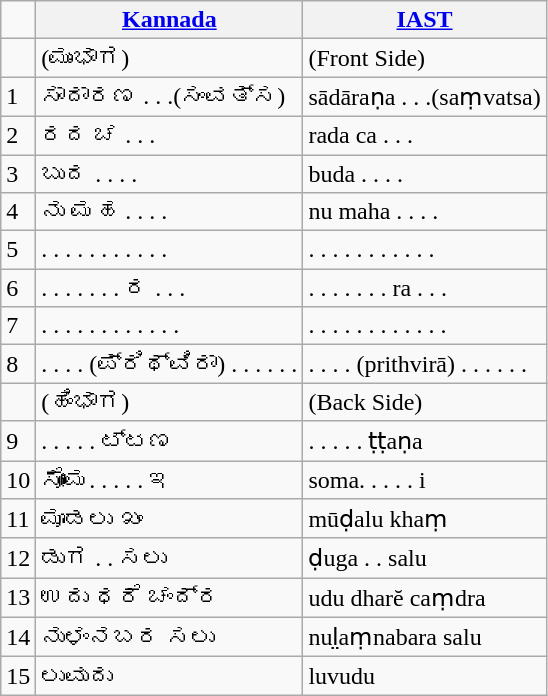<table class="wikitable">
<tr>
<td></td>
<th><a href='#'>Kannada</a></th>
<th><a href='#'>IAST</a></th>
</tr>
<tr>
<td></td>
<td>(ಮುಂಭಾಗ)</td>
<td>(Front Side)</td>
</tr>
<tr>
<td>1</td>
<td>ಸಾದಾರಣ . . .(ಸಂವತ್ಸ)</td>
<td>sādāraṇa . . .(saṃvatsa)</td>
</tr>
<tr>
<td>2</td>
<td>ರದ ಚ . . .</td>
<td>rada ca . . .</td>
</tr>
<tr>
<td>3</td>
<td>ಬುದ . . . .</td>
<td>buda . . . .</td>
</tr>
<tr>
<td>4</td>
<td>ನು ಮಹ . . . .</td>
<td>nu maha . . . .</td>
</tr>
<tr>
<td>5</td>
<td>. . . . . . . . . . .</td>
<td>. . . . . . . . . . .</td>
</tr>
<tr>
<td>6</td>
<td>. . . . . . . ರ . . .</td>
<td>. . . . . . . ra . . .</td>
</tr>
<tr>
<td>7</td>
<td>. . . . . . . . . . . .</td>
<td>. . . . . . . . . . . .</td>
</tr>
<tr>
<td>8</td>
<td>. . . . (ಪ್ರಿಥ್ವಿರಾ) . . . . . .</td>
<td>. . . . (prithvirā) . . . . . .</td>
</tr>
<tr>
<td></td>
<td>(ಹಿಂಭಾಗ)</td>
<td>(Back Side)</td>
</tr>
<tr>
<td>9</td>
<td>. . . . . ಟ್ಟಣ</td>
<td>. . . . . ṭṭaṇa</td>
</tr>
<tr>
<td>10</td>
<td>ಸೋಮ. . . . . ಇ</td>
<td>soma. . . . . i</td>
</tr>
<tr>
<td>11</td>
<td>ಮೂಡಲು ಖಂ</td>
<td>mūḍalu khaṃ</td>
</tr>
<tr>
<td>12</td>
<td>ಡುಗ . . ಸಲು</td>
<td>ḍuga . . salu</td>
</tr>
<tr>
<td>13</td>
<td>ಉದು ಧರೆ ಚಂದ್ರ</td>
<td>udu dharĕ caṃdra</td>
</tr>
<tr>
<td>14</td>
<td>ನುಳಂನಬರ ಸಲು</td>
<td>nul̤aṃnabara salu</td>
</tr>
<tr>
<td>15</td>
<td>ಲುವುದು</td>
<td>luvudu</td>
</tr>
</table>
